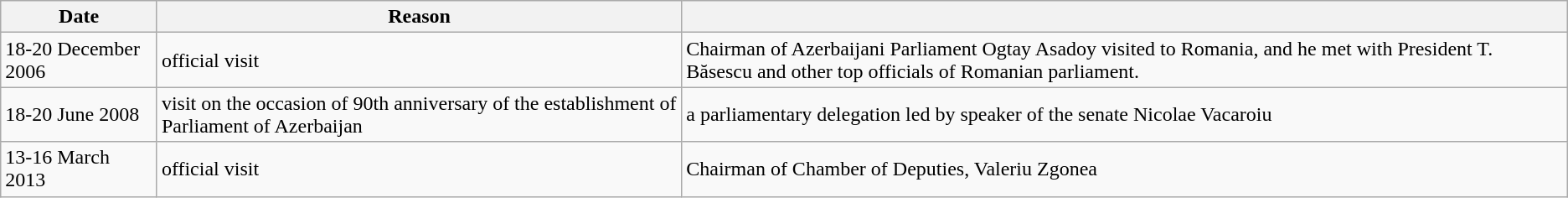<table class="wikitable">
<tr>
<th>Date</th>
<th>Reason</th>
<th></th>
</tr>
<tr>
<td>18-20 December 2006</td>
<td>official visit</td>
<td>Chairman of Azerbaijani Parliament Ogtay Asadoy visited to Romania, and he met with President T. Băsescu and other top officials of Romanian parliament.</td>
</tr>
<tr>
<td>18-20 June 2008</td>
<td>visit on the occasion of 90th anniversary of the establishment of Parliament of Azerbaijan</td>
<td>a parliamentary delegation led by speaker of the senate Nicolae Vacaroiu</td>
</tr>
<tr>
<td>13-16 March 2013</td>
<td>official visit</td>
<td>Chairman of Chamber of Deputies, Valeriu Zgonea</td>
</tr>
</table>
